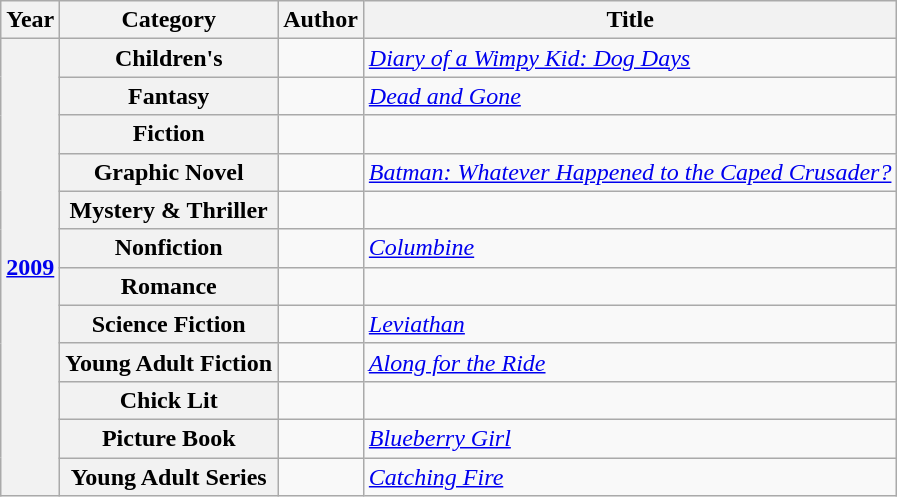<table class="wikitable sortable">
<tr>
<th>Year</th>
<th>Category</th>
<th>Author</th>
<th>Title</th>
</tr>
<tr>
<th rowspan="12"><a href='#'>2009</a></th>
<th>Children's</th>
<td></td>
<td><em><a href='#'>Diary of a Wimpy Kid: Dog Days</a></em></td>
</tr>
<tr>
<th>Fantasy</th>
<td></td>
<td><em><a href='#'>Dead and Gone</a></em></td>
</tr>
<tr>
<th>Fiction</th>
<td></td>
<td><em></em></td>
</tr>
<tr>
<th>Graphic Novel</th>
<td></td>
<td><em><a href='#'>Batman: Whatever Happened to the Caped Crusader?</a></em></td>
</tr>
<tr>
<th>Mystery & Thriller</th>
<td></td>
<td><em></em></td>
</tr>
<tr>
<th>Nonfiction</th>
<td></td>
<td><em><a href='#'>Columbine</a></em></td>
</tr>
<tr>
<th>Romance</th>
<td></td>
<td><em></em></td>
</tr>
<tr>
<th>Science Fiction</th>
<td></td>
<td><em><a href='#'>Leviathan</a></em></td>
</tr>
<tr>
<th>Young Adult Fiction</th>
<td></td>
<td><em><a href='#'>Along for the Ride</a></em></td>
</tr>
<tr>
<th>Chick Lit</th>
<td></td>
<td><em></em></td>
</tr>
<tr>
<th>Picture Book</th>
<td></td>
<td><em><a href='#'>Blueberry Girl</a></em></td>
</tr>
<tr>
<th>Young Adult Series</th>
<td></td>
<td><em><a href='#'>Catching Fire</a></em></td>
</tr>
</table>
